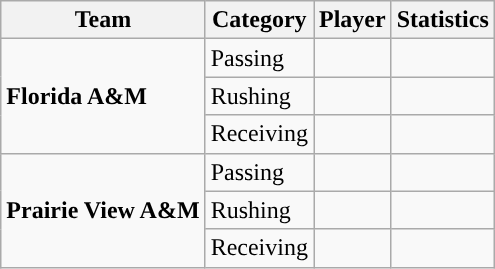<table class="wikitable" style="float: right;">
<tr>
<th>Team</th>
<th>Category</th>
<th>Player</th>
<th>Statistics</th>
</tr>
<tr>
<td rowspan=3><strong>Florida A&M</strong></td>
<td>Passing</td>
<td></td>
<td></td>
</tr>
<tr>
<td>Rushing</td>
<td></td>
<td></td>
</tr>
<tr>
<td>Receiving</td>
<td></td>
<td></td>
</tr>
<tr>
<td rowspan=3><strong>Prairie View A&M</strong></td>
<td>Passing</td>
<td></td>
<td></td>
</tr>
<tr>
<td>Rushing</td>
<td></td>
<td></td>
</tr>
<tr>
<td>Receiving</td>
<td></td>
<td></td>
</tr>
</table>
